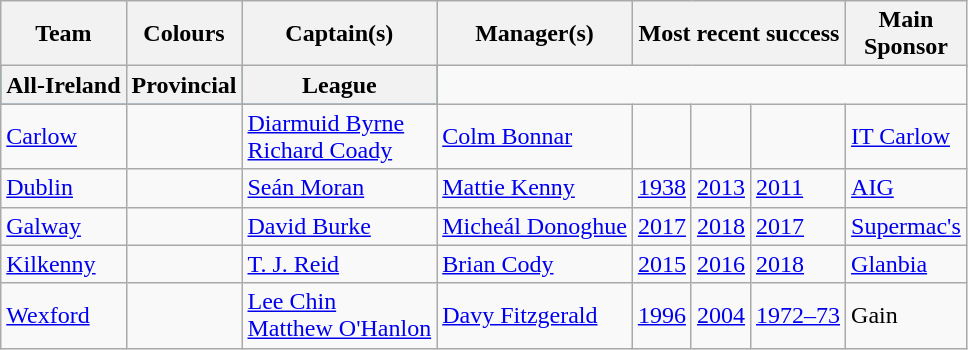<table class="wikitable sortable">
<tr>
<th rowspan="2">Team</th>
<th rowspan="2">Colours</th>
<th rowspan="2">Captain(s)</th>
<th rowspan="2">Manager(s)</th>
<th colspan="3">Most recent success</th>
<th rowspan="2">Main<br>Sponsor</th>
</tr>
<tr>
</tr>
<tr style="background:#069; color:black;">
<th>All-Ireland</th>
<th>Provincial</th>
<th>League</th>
</tr>
<tr>
<td><a href='#'>Carlow</a></td>
<td></td>
<td><a href='#'>Diarmuid Byrne</a><br><a href='#'>Richard Coady</a></td>
<td><a href='#'>Colm Bonnar</a></td>
<td></td>
<td></td>
<td></td>
<td><a href='#'>IT Carlow</a></td>
</tr>
<tr>
<td><a href='#'>Dublin</a></td>
<td></td>
<td><a href='#'>Seán Moran</a></td>
<td><a href='#'>Mattie Kenny</a></td>
<td><a href='#'>1938</a></td>
<td><a href='#'>2013</a></td>
<td><a href='#'>2011</a></td>
<td><a href='#'>AIG</a></td>
</tr>
<tr>
<td><a href='#'>Galway</a></td>
<td></td>
<td><a href='#'>David Burke</a></td>
<td><a href='#'>Micheál Donoghue</a></td>
<td><a href='#'>2017</a></td>
<td><a href='#'>2018</a></td>
<td><a href='#'>2017</a></td>
<td><a href='#'>Supermac's</a></td>
</tr>
<tr>
<td><a href='#'>Kilkenny</a></td>
<td></td>
<td><a href='#'>T. J. Reid</a></td>
<td><a href='#'>Brian Cody</a></td>
<td><a href='#'>2015</a></td>
<td><a href='#'>2016</a></td>
<td><a href='#'>2018</a></td>
<td><a href='#'>Glanbia</a></td>
</tr>
<tr>
<td><a href='#'>Wexford</a></td>
<td></td>
<td><a href='#'>Lee Chin</a><br><a href='#'>Matthew O'Hanlon</a></td>
<td><a href='#'>Davy Fitzgerald</a></td>
<td><a href='#'>1996</a></td>
<td><a href='#'>2004</a></td>
<td><a href='#'>1972–73</a></td>
<td>Gain</td>
</tr>
</table>
